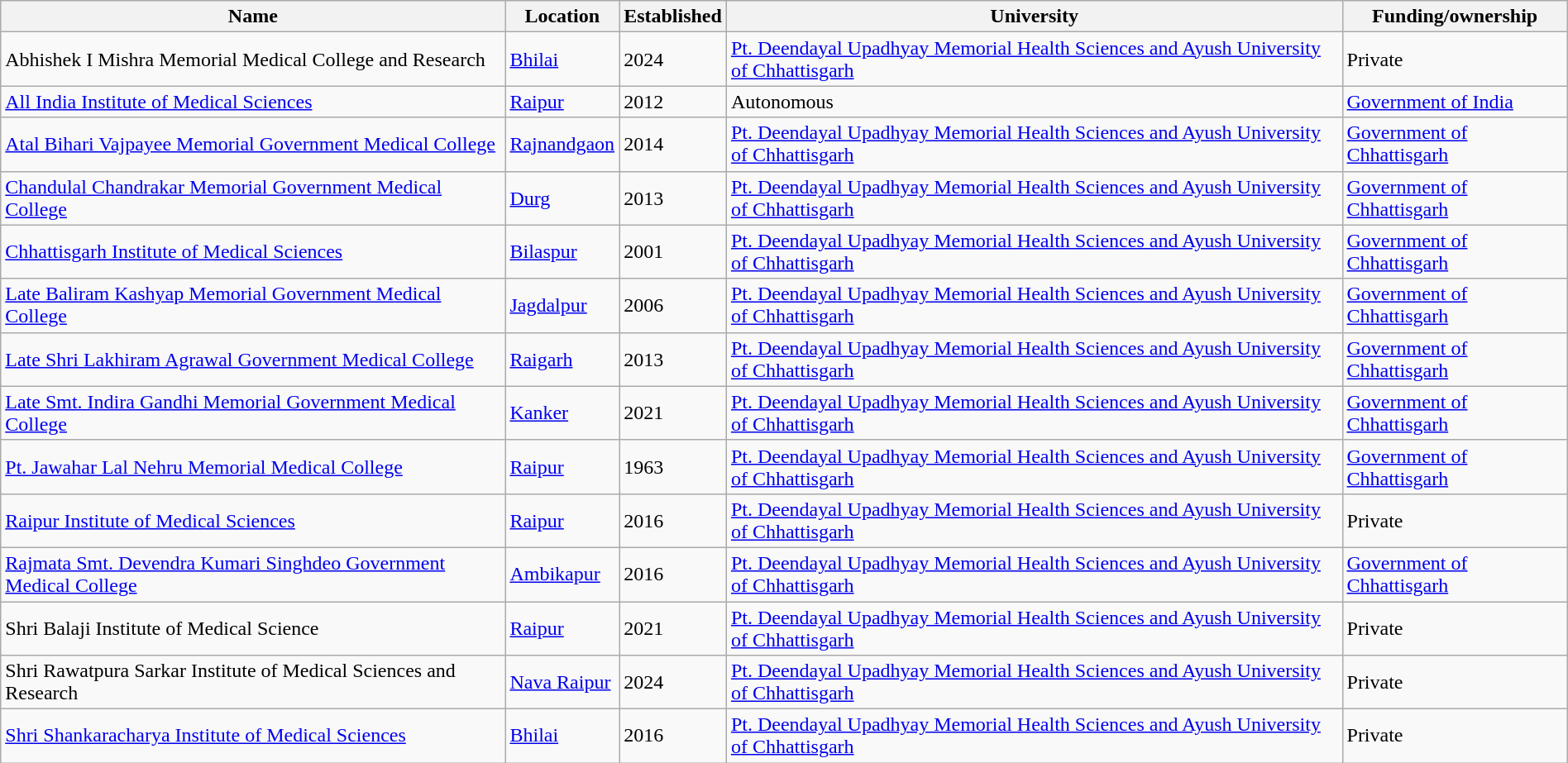<table class="wikitable sortable" style="width:100%">
<tr>
<th>Name</th>
<th>Location</th>
<th>Established</th>
<th>University</th>
<th>Funding/ownership</th>
</tr>
<tr>
<td>Abhishek I Mishra Memorial Medical College and Research</td>
<td><a href='#'>Bhilai</a></td>
<td>2024</td>
<td><a href='#'>Pt. Deendayal Upadhyay Memorial Health Sciences and Ayush University of Chhattisgarh</a></td>
<td>Private</td>
</tr>
<tr>
<td><a href='#'>All India Institute of Medical Sciences</a></td>
<td><a href='#'>Raipur</a></td>
<td>2012</td>
<td>Autonomous</td>
<td><a href='#'>Government of India</a></td>
</tr>
<tr>
<td><a href='#'>Atal Bihari Vajpayee Memorial Government Medical College</a></td>
<td><a href='#'>Rajnandgaon</a></td>
<td>2014</td>
<td><a href='#'>Pt. Deendayal Upadhyay Memorial Health Sciences and Ayush University of Chhattisgarh</a></td>
<td><a href='#'>Government of Chhattisgarh</a></td>
</tr>
<tr>
<td><a href='#'>Chandulal Chandrakar Memorial Government Medical College</a></td>
<td><a href='#'>Durg</a></td>
<td>2013</td>
<td><a href='#'>Pt. Deendayal Upadhyay Memorial Health Sciences and Ayush University of Chhattisgarh</a></td>
<td><a href='#'>Government of Chhattisgarh</a></td>
</tr>
<tr>
<td><a href='#'>Chhattisgarh Institute of Medical Sciences</a></td>
<td><a href='#'>Bilaspur</a></td>
<td>2001</td>
<td><a href='#'>Pt. Deendayal Upadhyay Memorial Health Sciences and Ayush University of Chhattisgarh</a></td>
<td><a href='#'>Government of Chhattisgarh</a></td>
</tr>
<tr>
<td><a href='#'>Late Baliram Kashyap Memorial Government Medical College</a></td>
<td><a href='#'>Jagdalpur</a></td>
<td>2006</td>
<td><a href='#'>Pt. Deendayal Upadhyay Memorial Health Sciences and Ayush University of Chhattisgarh</a></td>
<td><a href='#'>Government of Chhattisgarh</a></td>
</tr>
<tr>
<td><a href='#'>Late Shri Lakhiram Agrawal Government Medical College</a></td>
<td><a href='#'>Raigarh</a></td>
<td>2013</td>
<td><a href='#'>Pt. Deendayal Upadhyay Memorial Health Sciences and Ayush University of Chhattisgarh</a></td>
<td><a href='#'>Government of Chhattisgarh</a></td>
</tr>
<tr>
<td><a href='#'>Late Smt. Indira Gandhi Memorial Government Medical College</a></td>
<td><a href='#'>Kanker</a></td>
<td>2021</td>
<td><a href='#'>Pt. Deendayal Upadhyay Memorial Health Sciences and Ayush University of Chhattisgarh</a></td>
<td><a href='#'>Government of Chhattisgarh</a></td>
</tr>
<tr>
<td><a href='#'>Pt. Jawahar Lal Nehru Memorial Medical College</a></td>
<td><a href='#'>Raipur</a></td>
<td>1963</td>
<td><a href='#'>Pt. Deendayal Upadhyay Memorial Health Sciences and Ayush University of Chhattisgarh</a></td>
<td><a href='#'>Government of Chhattisgarh</a></td>
</tr>
<tr>
<td><a href='#'>Raipur Institute of Medical Sciences</a></td>
<td><a href='#'>Raipur</a></td>
<td>2016</td>
<td><a href='#'>Pt. Deendayal Upadhyay Memorial Health Sciences and Ayush University of Chhattisgarh</a></td>
<td>Private</td>
</tr>
<tr>
<td><a href='#'>Rajmata Smt. Devendra Kumari Singhdeo Government Medical College</a></td>
<td><a href='#'>Ambikapur</a></td>
<td>2016</td>
<td><a href='#'>Pt. Deendayal Upadhyay Memorial Health Sciences and Ayush University of Chhattisgarh</a></td>
<td><a href='#'>Government of Chhattisgarh</a></td>
</tr>
<tr>
<td>Shri Balaji Institute of Medical Science</td>
<td><a href='#'>Raipur</a></td>
<td>2021</td>
<td><a href='#'>Pt. Deendayal Upadhyay Memorial Health Sciences and Ayush University of Chhattisgarh</a></td>
<td>Private</td>
</tr>
<tr>
<td>Shri Rawatpura Sarkar Institute of Medical Sciences and Research</td>
<td><a href='#'>Nava Raipur</a></td>
<td>2024</td>
<td><a href='#'>Pt. Deendayal Upadhyay Memorial Health Sciences and Ayush University of Chhattisgarh</a></td>
<td>Private</td>
</tr>
<tr>
<td><a href='#'>Shri Shankaracharya Institute of Medical Sciences</a></td>
<td><a href='#'>Bhilai</a></td>
<td>2016</td>
<td><a href='#'>Pt. Deendayal Upadhyay Memorial Health Sciences and Ayush University of Chhattisgarh</a></td>
<td>Private</td>
</tr>
</table>
